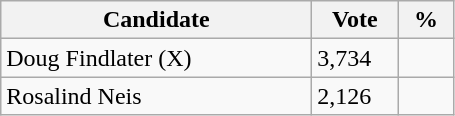<table class="wikitable">
<tr>
<th bgcolor="#DDDDFF" width="200px">Candidate</th>
<th bgcolor="#DDDDFF" width="50px">Vote</th>
<th bgcolor="#DDDDFF" width="30px">%</th>
</tr>
<tr>
<td>Doug Findlater (X)</td>
<td>3,734</td>
<td></td>
</tr>
<tr>
<td>Rosalind Neis</td>
<td>2,126</td>
<td></td>
</tr>
</table>
